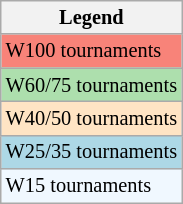<table class=wikitable style="font-size:85%">
<tr>
<th>Legend</th>
</tr>
<tr style="background:#f88379;">
<td>W100 tournaments</td>
</tr>
<tr style="background:#addfad">
<td>W60/75 tournaments</td>
</tr>
<tr style="background:#ffe4c4;">
<td>W40/50 tournaments</td>
</tr>
<tr style="background:lightblue;">
<td>W25/35 tournaments</td>
</tr>
<tr style="background:#f0f8ff;">
<td>W15 tournaments</td>
</tr>
</table>
